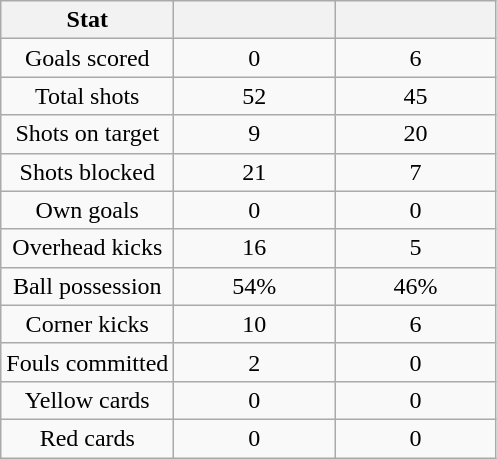<table class="wikitable" style="text-align: center">
<tr>
<th>Stat</th>
<th width=100></th>
<th width=100></th>
</tr>
<tr>
<td>Goals scored </td>
<td>0</td>
<td>6</td>
</tr>
<tr>
<td>Total shots</td>
<td>52</td>
<td>45</td>
</tr>
<tr>
<td>Shots on target</td>
<td>9</td>
<td>20</td>
</tr>
<tr>
<td>Shots blocked</td>
<td>21</td>
<td>7</td>
</tr>
<tr>
<td>Own goals</td>
<td>0</td>
<td>0</td>
</tr>
<tr>
<td>Overhead kicks</td>
<td>16</td>
<td>5</td>
</tr>
<tr>
<td>Ball possession</td>
<td>54%</td>
<td>46%</td>
</tr>
<tr>
<td>Corner kicks</td>
<td>10</td>
<td>6</td>
</tr>
<tr>
<td>Fouls committed</td>
<td>2</td>
<td>0</td>
</tr>
<tr>
<td>Yellow cards </td>
<td>0</td>
<td>0</td>
</tr>
<tr>
<td>Red cards </td>
<td>0</td>
<td>0</td>
</tr>
</table>
